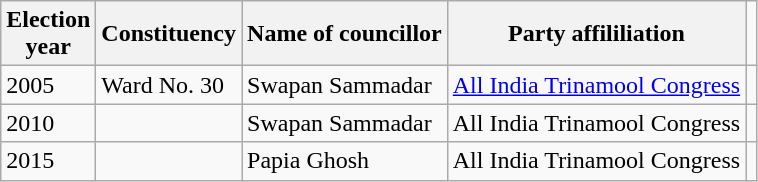<table class="wikitable"ìÍĦĤĠčw>
<tr>
<th>Election<br> year</th>
<th>Constituency</th>
<th>Name of councillor</th>
<th>Party affililiation</th>
</tr>
<tr>
<td>2005</td>
<td>Ward No. 30</td>
<td>Swapan Sammadar</td>
<td><a href='#'>All India Trinamool Congress</a></td>
<td></td>
</tr>
<tr>
<td>2010</td>
<td></td>
<td>Swapan Sammadar</td>
<td>All India Trinamool Congress</td>
<td></td>
</tr>
<tr>
<td>2015</td>
<td></td>
<td>Papia Ghosh</td>
<td>All India Trinamool Congress</td>
<td></td>
</tr>
</table>
